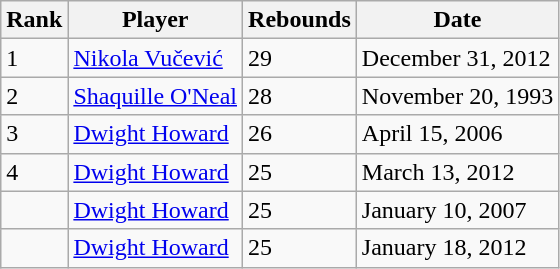<table class="wikitable">
<tr>
<th>Rank</th>
<th>Player</th>
<th>Rebounds</th>
<th>Date</th>
</tr>
<tr>
<td>1</td>
<td><a href='#'>Nikola Vučević</a></td>
<td>29</td>
<td>December 31, 2012</td>
</tr>
<tr>
<td>2</td>
<td><a href='#'>Shaquille O'Neal</a></td>
<td>28</td>
<td>November 20, 1993</td>
</tr>
<tr>
<td>3</td>
<td><a href='#'>Dwight Howard</a></td>
<td>26</td>
<td>April 15, 2006</td>
</tr>
<tr>
<td>4</td>
<td><a href='#'>Dwight Howard</a></td>
<td>25</td>
<td>March 13, 2012</td>
</tr>
<tr>
<td></td>
<td><a href='#'>Dwight Howard</a></td>
<td>25</td>
<td>January 10, 2007</td>
</tr>
<tr>
<td></td>
<td><a href='#'>Dwight Howard</a></td>
<td>25</td>
<td>January 18, 2012</td>
</tr>
</table>
